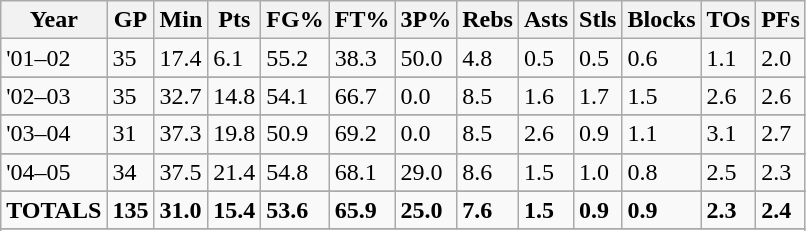<table class="wikitable">
<tr>
<th>Year</th>
<th>GP</th>
<th>Min</th>
<th>Pts</th>
<th>FG%</th>
<th>FT%</th>
<th>3P%</th>
<th>Rebs</th>
<th>Asts</th>
<th>Stls</th>
<th>Blocks</th>
<th>TOs</th>
<th>PFs</th>
</tr>
<tr>
<td>'01–02</td>
<td>35</td>
<td>17.4</td>
<td>6.1</td>
<td>55.2</td>
<td>38.3</td>
<td>50.0</td>
<td>4.8</td>
<td>0.5</td>
<td>0.5</td>
<td>0.6</td>
<td>1.1</td>
<td>2.0</td>
</tr>
<tr>
</tr>
<tr>
<td>'02–03</td>
<td>35</td>
<td>32.7</td>
<td>14.8</td>
<td>54.1</td>
<td>66.7</td>
<td>0.0</td>
<td>8.5</td>
<td>1.6</td>
<td>1.7</td>
<td>1.5</td>
<td>2.6</td>
<td>2.6</td>
</tr>
<tr>
</tr>
<tr>
<td>'03–04</td>
<td>31</td>
<td>37.3</td>
<td>19.8</td>
<td>50.9</td>
<td>69.2</td>
<td>0.0</td>
<td>8.5</td>
<td>2.6</td>
<td>0.9</td>
<td>1.1</td>
<td>3.1</td>
<td>2.7</td>
</tr>
<tr>
</tr>
<tr>
<td>'04–05</td>
<td>34</td>
<td>37.5</td>
<td>21.4</td>
<td>54.8</td>
<td>68.1</td>
<td>29.0</td>
<td>8.6</td>
<td>1.5</td>
<td>1.0</td>
<td>0.8</td>
<td>2.5</td>
<td>2.3</td>
</tr>
<tr>
</tr>
<tr>
<td><strong>TOTALS</strong></td>
<td><strong>135</strong></td>
<td><strong>31.0</strong></td>
<td><strong>15.4</strong></td>
<td><strong>53.6</strong></td>
<td><strong>65.9</strong></td>
<td><strong>25.0</strong></td>
<td><strong>7.6</strong></td>
<td><strong>1.5</strong></td>
<td><strong>0.9</strong></td>
<td><strong>0.9</strong></td>
<td><strong>2.3</strong></td>
<td><strong>2.4</strong></td>
</tr>
<tr>
</tr>
<tr>
</tr>
</table>
